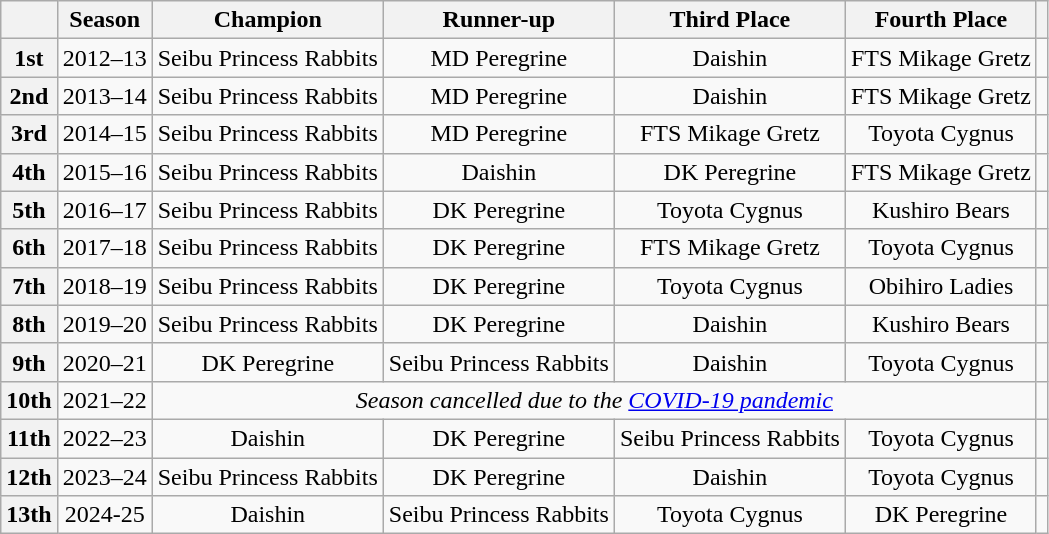<table class="wikitable sortable" style="text-align:center;">
<tr>
<th></th>
<th>Season</th>
<th> Champion</th>
<th> Runner-up</th>
<th> Third Place</th>
<th>Fourth Place</th>
<th></th>
</tr>
<tr>
<th>1st</th>
<td>2012–13</td>
<td>Seibu Princess Rabbits</td>
<td>MD Peregrine</td>
<td>Daishin</td>
<td>FTS Mikage Gretz</td>
<td></td>
</tr>
<tr>
<th>2nd</th>
<td>2013–14</td>
<td>Seibu Princess Rabbits</td>
<td>MD Peregrine</td>
<td>Daishin</td>
<td>FTS Mikage Gretz</td>
<td></td>
</tr>
<tr>
<th>3rd</th>
<td>2014–15</td>
<td>Seibu Princess Rabbits</td>
<td>MD Peregrine</td>
<td>FTS Mikage Gretz</td>
<td>Toyota Cygnus</td>
<td></td>
</tr>
<tr>
<th>4th</th>
<td>2015–16</td>
<td>Seibu Princess Rabbits</td>
<td>Daishin</td>
<td>DK Peregrine</td>
<td>FTS Mikage Gretz</td>
<td></td>
</tr>
<tr>
<th>5th</th>
<td>2016–17</td>
<td>Seibu Princess Rabbits</td>
<td>DK Peregrine</td>
<td>Toyota Cygnus</td>
<td>Kushiro Bears</td>
<td></td>
</tr>
<tr>
<th>6th</th>
<td>2017–18</td>
<td>Seibu Princess Rabbits</td>
<td>DK Peregrine</td>
<td>FTS Mikage Gretz</td>
<td>Toyota Cygnus</td>
<td></td>
</tr>
<tr>
<th>7th</th>
<td>2018–19</td>
<td>Seibu Princess Rabbits</td>
<td>DK Peregrine</td>
<td>Toyota Cygnus</td>
<td>Obihiro Ladies</td>
<td></td>
</tr>
<tr>
<th>8th</th>
<td>2019–20</td>
<td>Seibu Princess Rabbits</td>
<td>DK Peregrine</td>
<td>Daishin</td>
<td>Kushiro Bears</td>
<td></td>
</tr>
<tr>
<th>9th</th>
<td>2020–21</td>
<td>DK Peregrine</td>
<td>Seibu Princess Rabbits</td>
<td>Daishin</td>
<td>Toyota Cygnus</td>
<td></td>
</tr>
<tr>
<th>10th</th>
<td>2021–22</td>
<td colspan="4"><em>Season cancelled due to the <a href='#'>COVID-19 pandemic</a></em></td>
<td></td>
</tr>
<tr>
<th>11th</th>
<td>2022–23</td>
<td>Daishin</td>
<td>DK Peregrine</td>
<td>Seibu Princess Rabbits</td>
<td>Toyota Cygnus</td>
<td></td>
</tr>
<tr>
<th>12th</th>
<td>2023–24</td>
<td>Seibu Princess Rabbits</td>
<td>DK Peregrine</td>
<td>Daishin</td>
<td>Toyota Cygnus</td>
<td></td>
</tr>
<tr>
<th>13th</th>
<td>2024-25</td>
<td>Daishin</td>
<td>Seibu Princess Rabbits</td>
<td>Toyota Cygnus</td>
<td>DK Peregrine</td>
<td></td>
</tr>
</table>
